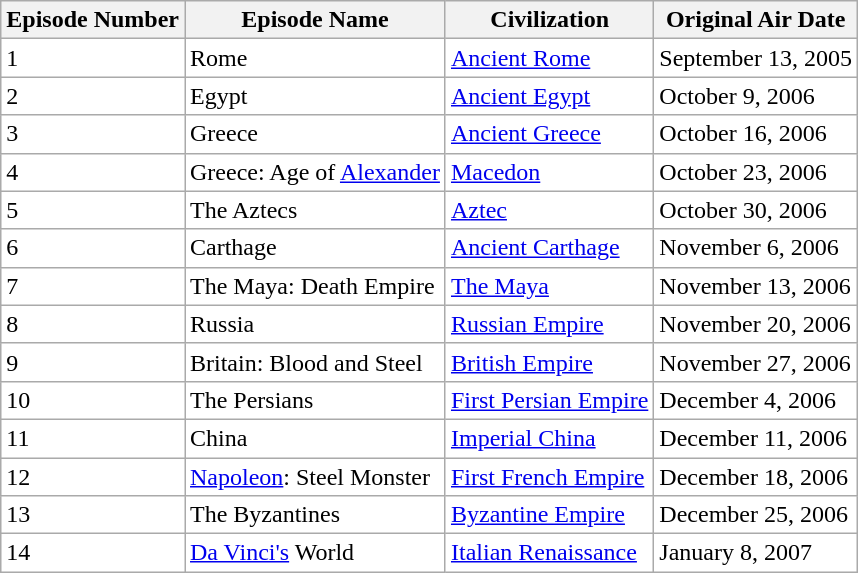<table class="wikitable">
<tr>
<th>Episode Number</th>
<th>Episode Name</th>
<th>Civilization</th>
<th>Original Air Date</th>
</tr>
<tr>
<td style="background:white ">1</td>
<td style="background:white ">Rome</td>
<td style="background:white "><a href='#'>Ancient Rome</a></td>
<td style="background:white ">September 13, 2005</td>
</tr>
<tr>
<td style="background:white ">2</td>
<td style="background:white ">Egypt</td>
<td style="background:white "><a href='#'>Ancient Egypt</a></td>
<td style="background:white ">October 9, 2006</td>
</tr>
<tr>
<td style="background:white ">3</td>
<td style="background:white ">Greece</td>
<td style="background:white "><a href='#'>Ancient Greece</a></td>
<td style="background:white ">October 16, 2006</td>
</tr>
<tr>
<td style="background:white ">4</td>
<td style="background:white ">Greece: Age of <a href='#'>Alexander</a></td>
<td style="background:white "><a href='#'>Macedon</a></td>
<td style="background:white ">October 23, 2006</td>
</tr>
<tr>
<td style="background:white ">5</td>
<td style="background:white ">The Aztecs</td>
<td style="background:white "><a href='#'>Aztec</a></td>
<td style="background:white ">October 30, 2006</td>
</tr>
<tr>
<td style="background:white ">6</td>
<td style="background:white ">Carthage</td>
<td style="background:white "><a href='#'>Ancient Carthage</a></td>
<td style="background:white ">November 6, 2006</td>
</tr>
<tr>
<td style="background:white ">7</td>
<td style="background:white ">The Maya: Death Empire</td>
<td style="background:white "><a href='#'>The Maya</a></td>
<td style="background:white ">November 13, 2006</td>
</tr>
<tr>
<td style="background:white ">8</td>
<td style="background:white ">Russia</td>
<td style="background:white "><a href='#'>Russian Empire</a></td>
<td style="background:white ">November 20, 2006</td>
</tr>
<tr>
<td style="background:white ">9</td>
<td style="background:white ">Britain: Blood and Steel</td>
<td style="background:white "><a href='#'>British Empire</a></td>
<td style="background:white ">November 27, 2006</td>
</tr>
<tr>
<td style="background:white ">10</td>
<td style="background:white ">The Persians</td>
<td style="background:white "><a href='#'>First Persian Empire</a></td>
<td style="background:white ">December 4, 2006</td>
</tr>
<tr>
<td style="background:white ">11</td>
<td style="background:white ">China</td>
<td style="background:white "><a href='#'>Imperial China</a></td>
<td style="background:white ">December 11, 2006</td>
</tr>
<tr>
<td style="background:white ">12</td>
<td style="background:white "><a href='#'>Napoleon</a>: Steel Monster</td>
<td style="background:white "><a href='#'>First French Empire</a></td>
<td style="background:white ">December 18, 2006</td>
</tr>
<tr>
<td style="background:white ">13</td>
<td style="background:white ">The Byzantines</td>
<td style="background:white "><a href='#'>Byzantine Empire</a></td>
<td style="background:white ">December 25, 2006</td>
</tr>
<tr>
<td style="background:white ">14</td>
<td style="background:white "><a href='#'>Da Vinci's</a> World</td>
<td style="background:white "><a href='#'>Italian Renaissance</a></td>
<td style="background:white ">January 8, 2007</td>
</tr>
</table>
